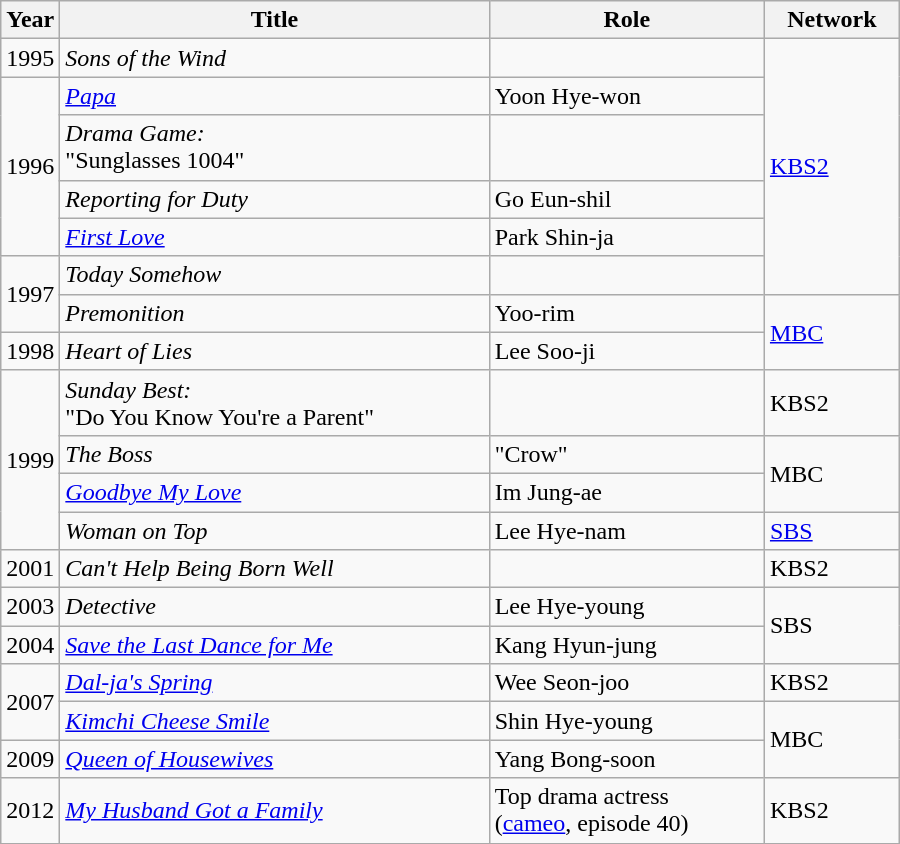<table class="wikitable" style="width:600px">
<tr>
<th width=10>Year</th>
<th>Title</th>
<th>Role</th>
<th>Network</th>
</tr>
<tr>
<td>1995</td>
<td><em>Sons of the Wind</em></td>
<td></td>
<td rowspan="6"><a href='#'>KBS2</a></td>
</tr>
<tr>
<td rowspan=4>1996</td>
<td><em><a href='#'>Papa</a></em></td>
<td>Yoon Hye-won</td>
</tr>
<tr>
<td><em>Drama Game:</em><br>"Sunglasses 1004"</td>
<td></td>
</tr>
<tr>
<td><em>Reporting for Duty</em></td>
<td>Go Eun-shil</td>
</tr>
<tr>
<td><em><a href='#'>First Love</a></em></td>
<td>Park Shin-ja</td>
</tr>
<tr>
<td rowspan=2>1997</td>
<td><em>Today Somehow</em></td>
<td></td>
</tr>
<tr>
<td><em>Premonition</em></td>
<td>Yoo-rim</td>
<td rowspan="2"><a href='#'>MBC</a></td>
</tr>
<tr>
<td>1998</td>
<td><em>Heart of Lies</em></td>
<td>Lee Soo-ji</td>
</tr>
<tr>
<td rowspan=4>1999</td>
<td><em>Sunday Best:</em><br>"Do You Know You're a Parent"</td>
<td></td>
<td>KBS2</td>
</tr>
<tr>
<td><em>The Boss</em></td>
<td>"Crow" </td>
<td rowspan="2">MBC</td>
</tr>
<tr>
<td><em><a href='#'>Goodbye My Love</a></em></td>
<td>Im Jung-ae</td>
</tr>
<tr>
<td><em>Woman on Top</em></td>
<td>Lee Hye-nam</td>
<td><a href='#'>SBS</a></td>
</tr>
<tr>
<td>2001</td>
<td><em>Can't Help Being Born Well</em></td>
<td></td>
<td>KBS2</td>
</tr>
<tr>
<td>2003</td>
<td><em>Detective</em></td>
<td>Lee Hye-young</td>
<td rowspan="2">SBS</td>
</tr>
<tr>
<td>2004</td>
<td><em><a href='#'>Save the Last Dance for Me</a></em></td>
<td>Kang Hyun-jung</td>
</tr>
<tr>
<td rowspan=2>2007</td>
<td><em><a href='#'>Dal-ja's Spring</a></em></td>
<td>Wee Seon-joo</td>
<td>KBS2</td>
</tr>
<tr>
<td><em><a href='#'>Kimchi Cheese Smile</a></em></td>
<td>Shin Hye-young</td>
<td rowspan="2">MBC</td>
</tr>
<tr>
<td>2009</td>
<td><em><a href='#'>Queen of Housewives</a></em></td>
<td>Yang Bong-soon</td>
</tr>
<tr>
<td>2012</td>
<td><em><a href='#'>My Husband Got a Family</a></em></td>
<td>Top drama actress <br> (<a href='#'>cameo</a>, episode 40)</td>
<td>KBS2</td>
</tr>
<tr>
</tr>
</table>
